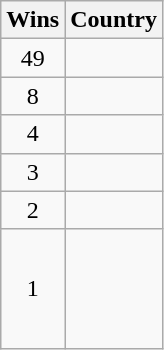<table class="wikitable">
<tr>
<th>Wins</th>
<th>Country</th>
</tr>
<tr>
<td align=center>49</td>
<td></td>
</tr>
<tr>
<td align=center>8</td>
<td></td>
</tr>
<tr>
<td align=center>4</td>
<td><br></td>
</tr>
<tr>
<td align=center>3</td>
<td></td>
</tr>
<tr>
<td align=center>2</td>
<td></td>
</tr>
<tr>
<td align=center>1</td>
<td><br><br><br><br></td>
</tr>
</table>
